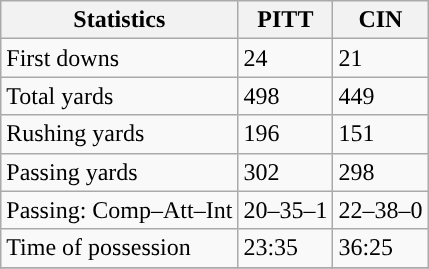<table class="wikitable" style="float: left;">
<tr>
<th>Statistics</th>
<th>PITT</th>
<th>CIN</th>
</tr>
<tr>
<td>First downs</td>
<td>24</td>
<td>21</td>
</tr>
<tr>
<td>Total yards</td>
<td>498</td>
<td>449</td>
</tr>
<tr>
<td>Rushing yards</td>
<td>196</td>
<td>151</td>
</tr>
<tr>
<td>Passing yards</td>
<td>302</td>
<td>298</td>
</tr>
<tr>
<td>Passing: Comp–Att–Int</td>
<td>20–35–1</td>
<td>22–38–0</td>
</tr>
<tr>
<td>Time of possession</td>
<td>23:35</td>
<td>36:25</td>
</tr>
<tr>
</tr>
</table>
